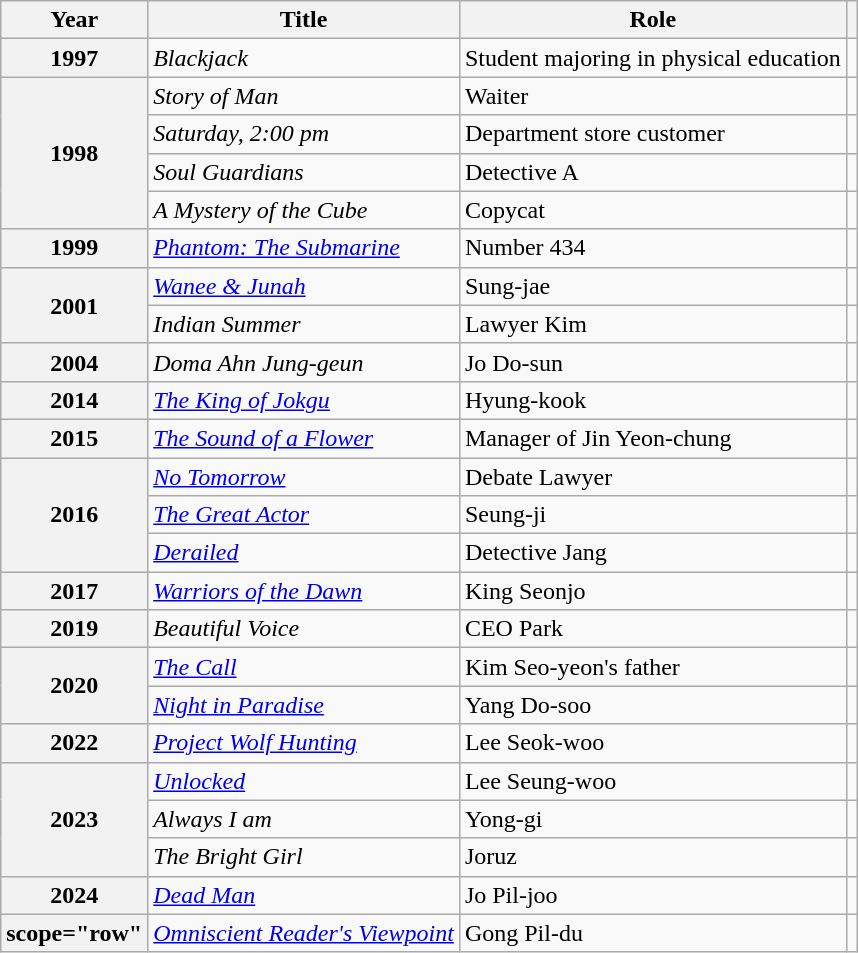<table class="wikitable plainrowheaders sortable">
<tr>
<th scope="col">Year</th>
<th scope="col">Title</th>
<th scope="col">Role</th>
<th scope="col" class="unsortable"></th>
</tr>
<tr>
<th scope="row">1997</th>
<td><em>Blackjack</em></td>
<td>Student majoring in physical education</td>
<td style="text-align:center"></td>
</tr>
<tr>
<th rowspan="4" scope="row">1998</th>
<td><em>Story of Man</em></td>
<td>Waiter</td>
<td style="text-align:center"></td>
</tr>
<tr>
<td><em>Saturday, 2:00 pm</em></td>
<td>Department store customer</td>
<td style="text-align:center"></td>
</tr>
<tr>
<td><em>Soul Guardians</em></td>
<td>Detective A</td>
<td style="text-align:center"></td>
</tr>
<tr>
<td><em>A Mystery of the Cube</em></td>
<td>Copycat</td>
<td style="text-align:center"></td>
</tr>
<tr>
<th scope="row">1999</th>
<td><em><a href='#'>Phantom: The Submarine</a></em></td>
<td>Number 434</td>
<td style="text-align:center"></td>
</tr>
<tr>
<th rowspan="2" scope="row">2001</th>
<td><em><a href='#'>Wanee & Junah</a></em></td>
<td>Sung-jae</td>
<td style="text-align:center"></td>
</tr>
<tr>
<td><em>Indian Summer</em></td>
<td>Lawyer Kim</td>
<td style="text-align:center"></td>
</tr>
<tr>
<th scope="row">2004</th>
<td><em>Doma Ahn Jung-geun</em></td>
<td>Jo Do-sun</td>
<td style="text-align:center"></td>
</tr>
<tr>
<th scope="row">2014</th>
<td><em><a href='#'>The King of Jokgu</a></em></td>
<td>Hyung-kook</td>
<td style="text-align:center"></td>
</tr>
<tr>
<th scope="row">2015</th>
<td><em><a href='#'>The Sound of a Flower</a></em></td>
<td>Manager of Jin Yeon-chung</td>
<td style="text-align:center"></td>
</tr>
<tr>
<th rowspan="3" scope="row">2016</th>
<td><em><a href='#'>No Tomorrow</a></em></td>
<td>Debate Lawyer</td>
<td style="text-align:center"></td>
</tr>
<tr>
<td><em><a href='#'>The Great Actor</a></em></td>
<td>Seung-ji</td>
<td style="text-align:center"></td>
</tr>
<tr>
<td><em><a href='#'>Derailed</a></em></td>
<td>Detective Jang</td>
<td style="text-align:center"></td>
</tr>
<tr>
<th scope="row">2017</th>
<td><em><a href='#'>Warriors of the Dawn</a></em></td>
<td>King Seonjo</td>
<td style="text-align:center"></td>
</tr>
<tr>
<th scope="row">2019</th>
<td><em>Beautiful Voice</em></td>
<td>CEO Park</td>
<td style="text-align:center"></td>
</tr>
<tr>
<th rowspan="2" scope="row">2020</th>
<td><em><a href='#'>The Call</a></em></td>
<td>Kim Seo-yeon's father</td>
<td style="text-align:center"></td>
</tr>
<tr>
<td><em><a href='#'>Night in Paradise</a></em></td>
<td>Yang Do-soo</td>
<td style="text-align:center"></td>
</tr>
<tr>
<th scope="row">2022</th>
<td><em><a href='#'>Project Wolf Hunting</a></em></td>
<td>Lee Seok-woo</td>
<td style="text-align:center"></td>
</tr>
<tr>
<th rowspan="3" scope="row">2023</th>
<td><em><a href='#'>Unlocked</a></em></td>
<td>Lee Seung-woo</td>
<td style="text-align:center"></td>
</tr>
<tr>
<td><em>Always I am</em></td>
<td>Yong-gi</td>
<td style="text-align:center"></td>
</tr>
<tr>
<td><em>The Bright Girl</em></td>
<td>Joruz</td>
<td style="text-align:center"></td>
</tr>
<tr>
<th scope="row">2024</th>
<td><em><a href='#'>Dead Man</a></em></td>
<td>Jo Pil-joo</td>
<td></td>
</tr>
<tr>
<th>scope="row" </th>
<td><em><a href='#'>Omniscient Reader's Viewpoint</a></em></td>
<td>Gong Pil-du</td>
<td style="text-align:center"></td>
</tr>
</table>
